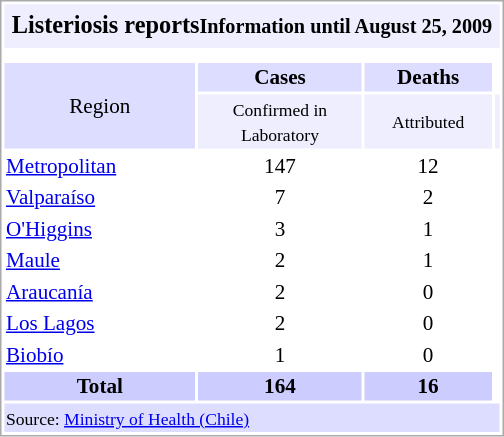<table class="navbar" style="border:1px solid #aaa; float:right; margin-left:0.8em; font-size: 88%">
<tr>
<th colspan="4" align="center" style="padding:0.3em; font-size: 115%; background:#eeeeff;"><strong>Listeriosis reports</strong><small>Information until August 25, 2009</small></th>
</tr>
<tr style="text-align:center; background:#fff;">
<td colspan="4"></td>
</tr>
<tr style="text-align:left; background:#fff;">
<td></td>
<td colspan="2" valign="top"></td>
</tr>
<tr style="text-align:center; background:#ddddff;">
<td rowspan="2">Region</td>
<td><strong>Cases</strong></td>
<td><strong>Deaths</strong></td>
</tr>
<tr style="text-align:center; background:#eeeeff;">
<td><small>Confirmed in</small><br><small>Laboratory</small></td>
<td><small>Attributed</small></td>
<td></td>
</tr>
<tr style="text-align:center;">
<td align="left"><a href='#'>Metropolitan</a></td>
<td>147</td>
<td>12</td>
</tr>
<tr style="text-align:center;">
<td align="left"><a href='#'>Valparaíso</a></td>
<td>7</td>
<td>2</td>
</tr>
<tr style="text-align:center;">
<td align="left"><a href='#'>O'Higgins</a></td>
<td>3</td>
<td>1</td>
</tr>
<tr style="text-align:center;">
<td align="left"><a href='#'>Maule</a></td>
<td>2</td>
<td>1</td>
</tr>
<tr style="text-align:center;">
<td align="left"><a href='#'>Araucanía</a></td>
<td>2</td>
<td>0</td>
</tr>
<tr style="text-align:center;">
<td align="left"><a href='#'>Los Lagos</a></td>
<td>2</td>
<td>0</td>
</tr>
<tr style="text-align:center;">
<td align="left"><a href='#'>Biobío</a></td>
<td>1</td>
<td>0</td>
</tr>
<tr style="text-align:center; background:#ccccff;">
<td><strong>Total</strong></td>
<td><strong>164</strong></td>
<td><strong>16</strong></td>
</tr>
<tr>
<td colspan="4" style="text-align:left; background:#ddddff;"><small>Source: <a href='#'>Ministry of Health (Chile)</a></small></td>
</tr>
</table>
